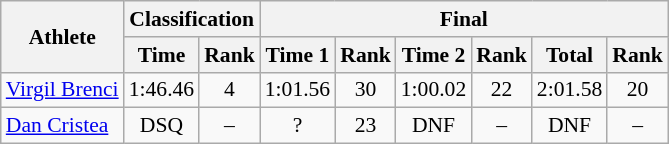<table class="wikitable" style="font-size:90%">
<tr>
<th rowspan="2">Athlete</th>
<th colspan="2">Classification</th>
<th colspan="6">Final</th>
</tr>
<tr>
<th>Time</th>
<th>Rank</th>
<th>Time 1</th>
<th>Rank</th>
<th>Time 2</th>
<th>Rank</th>
<th>Total</th>
<th>Rank</th>
</tr>
<tr>
<td><a href='#'>Virgil Brenci</a></td>
<td align="center">1:46.46</td>
<td align="center">4</td>
<td align="center">1:01.56</td>
<td align="center">30</td>
<td align="center">1:00.02</td>
<td align="center">22</td>
<td align="center">2:01.58</td>
<td align="center">20</td>
</tr>
<tr>
<td><a href='#'>Dan Cristea</a></td>
<td align="center">DSQ</td>
<td align="center">–</td>
<td align="center">?</td>
<td align="center">23</td>
<td align="center">DNF</td>
<td align="center">–</td>
<td align="center">DNF</td>
<td align="center">–</td>
</tr>
</table>
